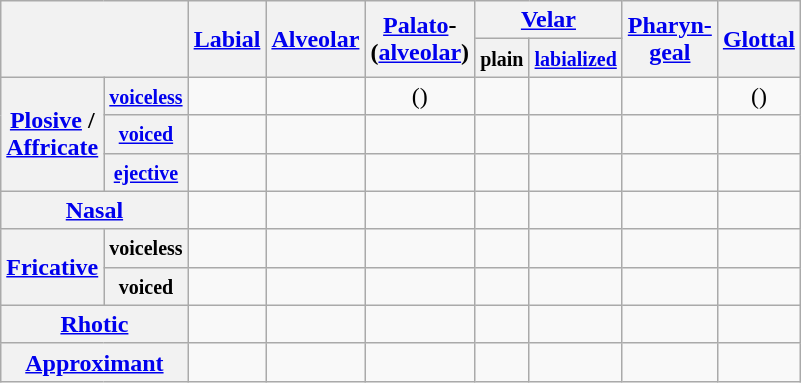<table class="wikitable" style="text-align:center;">
<tr>
<th colspan="2" rowspan="2"></th>
<th rowspan="2"><a href='#'>Labial</a></th>
<th rowspan="2"><a href='#'>Alveolar</a></th>
<th rowspan="2"><a href='#'>Palato</a>-<br>(<a href='#'>alveolar</a>)</th>
<th colspan="2"><a href='#'>Velar</a></th>
<th rowspan="2"><a href='#'>Pharyn-<br>geal</a></th>
<th rowspan="2"><a href='#'>Glottal</a></th>
</tr>
<tr>
<th><small>plain</small></th>
<th><small><a href='#'>labialized</a></small></th>
</tr>
<tr>
<th rowspan="3"><a href='#'>Plosive</a> /<br><a href='#'>Affricate</a></th>
<th><small><a href='#'>voiceless</a></small></th>
<td></td>
<td></td>
<td>()</td>
<td></td>
<td></td>
<td></td>
<td>()</td>
</tr>
<tr>
<th><small><a href='#'>voiced</a></small></th>
<td></td>
<td></td>
<td></td>
<td></td>
<td></td>
<td></td>
<td></td>
</tr>
<tr>
<th><small><a href='#'>ejective</a></small></th>
<td></td>
<td></td>
<td></td>
<td></td>
<td></td>
<td></td>
<td></td>
</tr>
<tr>
<th colspan="2"><a href='#'>Nasal</a></th>
<td></td>
<td></td>
<td></td>
<td></td>
<td></td>
<td></td>
<td></td>
</tr>
<tr>
<th rowspan="2"><a href='#'>Fricative</a></th>
<th><small>voiceless</small></th>
<td></td>
<td></td>
<td></td>
<td></td>
<td></td>
<td></td>
<td></td>
</tr>
<tr>
<th><small>voiced</small></th>
<td></td>
<td></td>
<td></td>
<td></td>
<td></td>
<td></td>
<td></td>
</tr>
<tr>
<th colspan="2"><a href='#'>Rhotic</a></th>
<td></td>
<td></td>
<td></td>
<td></td>
<td></td>
<td></td>
<td></td>
</tr>
<tr>
<th colspan="2"><a href='#'>Approximant</a></th>
<td></td>
<td></td>
<td></td>
<td></td>
<td></td>
<td></td>
<td></td>
</tr>
</table>
